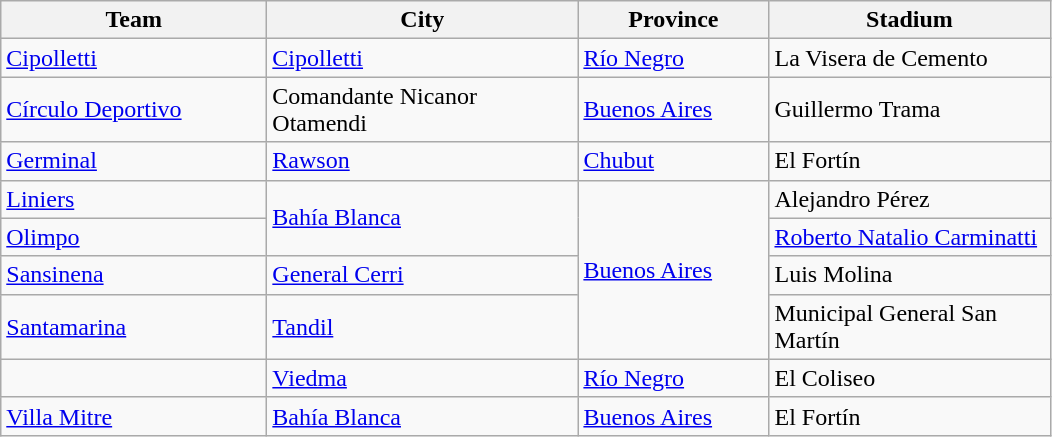<table class="wikitable sortable">
<tr>
<th width=170px>Team</th>
<th width=200px>City</th>
<th width=120px>Province</th>
<th width=180px>Stadium</th>
</tr>
<tr>
<td><a href='#'>Cipolletti</a></td>
<td><a href='#'>Cipolletti</a></td>
<td><a href='#'>Río Negro</a></td>
<td>La Visera de Cemento</td>
</tr>
<tr>
<td><a href='#'>Círculo Deportivo</a></td>
<td>Comandante Nicanor Otamendi</td>
<td><a href='#'>Buenos Aires</a></td>
<td>Guillermo Trama</td>
</tr>
<tr>
<td><a href='#'>Germinal</a></td>
<td><a href='#'>Rawson</a></td>
<td><a href='#'>Chubut</a></td>
<td>El Fortín</td>
</tr>
<tr>
<td><a href='#'>Liniers</a></td>
<td rowspan=2><a href='#'>Bahía Blanca</a></td>
<td rowspan=4><a href='#'>Buenos Aires</a></td>
<td>Alejandro Pérez</td>
</tr>
<tr>
<td><a href='#'>Olimpo</a></td>
<td><a href='#'>Roberto Natalio Carminatti</a></td>
</tr>
<tr>
<td><a href='#'>Sansinena</a></td>
<td><a href='#'>General Cerri</a></td>
<td>Luis Molina</td>
</tr>
<tr>
<td><a href='#'>Santamarina</a></td>
<td><a href='#'>Tandil</a></td>
<td>Municipal General San Martín</td>
</tr>
<tr>
<td></td>
<td><a href='#'>Viedma</a></td>
<td><a href='#'>Río Negro</a></td>
<td>El Coliseo</td>
</tr>
<tr>
<td><a href='#'>Villa Mitre</a></td>
<td><a href='#'>Bahía Blanca</a></td>
<td><a href='#'>Buenos Aires</a></td>
<td>El Fortín</td>
</tr>
</table>
